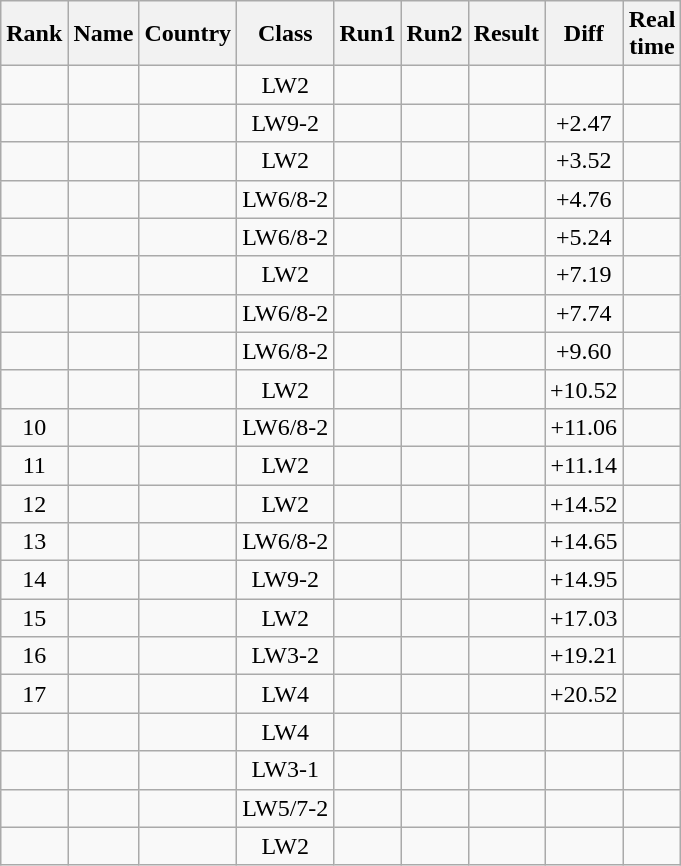<table class="wikitable sortable" style="text-align:center">
<tr>
<th>Rank</th>
<th>Name</th>
<th>Country</th>
<th>Class</th>
<th>Run1</th>
<th>Run2</th>
<th>Result</th>
<th Class="unsortable">Diff</th>
<th>Real<br>time</th>
</tr>
<tr>
<td></td>
<td align=left></td>
<td align=left></td>
<td>LW2</td>
<td></td>
<td></td>
<td></td>
<td></td>
<td></td>
</tr>
<tr>
<td></td>
<td align=left></td>
<td align=left></td>
<td>LW9-2</td>
<td></td>
<td></td>
<td></td>
<td>+2.47</td>
<td></td>
</tr>
<tr>
<td></td>
<td align=left></td>
<td align=left></td>
<td>LW2</td>
<td></td>
<td></td>
<td></td>
<td>+3.52</td>
<td></td>
</tr>
<tr>
<td></td>
<td align=left></td>
<td align=left></td>
<td>LW6/8-2</td>
<td></td>
<td></td>
<td></td>
<td>+4.76</td>
<td></td>
</tr>
<tr>
<td></td>
<td align=left></td>
<td align=left></td>
<td>LW6/8-2</td>
<td></td>
<td></td>
<td></td>
<td>+5.24</td>
<td></td>
</tr>
<tr>
<td></td>
<td align=left></td>
<td align=left></td>
<td>LW2</td>
<td></td>
<td></td>
<td></td>
<td>+7.19</td>
<td></td>
</tr>
<tr>
<td></td>
<td align=left></td>
<td align=left></td>
<td>LW6/8-2</td>
<td></td>
<td></td>
<td></td>
<td>+7.74</td>
<td></td>
</tr>
<tr>
<td></td>
<td align=left></td>
<td align=left></td>
<td>LW6/8-2</td>
<td></td>
<td></td>
<td></td>
<td>+9.60</td>
<td></td>
</tr>
<tr>
<td></td>
<td align=left></td>
<td align=left></td>
<td>LW2</td>
<td></td>
<td></td>
<td></td>
<td>+10.52</td>
<td></td>
</tr>
<tr>
<td>10</td>
<td align=left></td>
<td align=left></td>
<td>LW6/8-2</td>
<td></td>
<td></td>
<td></td>
<td>+11.06</td>
<td></td>
</tr>
<tr>
<td>11</td>
<td align=left></td>
<td align=left></td>
<td>LW2</td>
<td></td>
<td></td>
<td></td>
<td>+11.14</td>
<td></td>
</tr>
<tr>
<td>12</td>
<td align=left></td>
<td align=left></td>
<td>LW2</td>
<td></td>
<td></td>
<td></td>
<td>+14.52</td>
<td></td>
</tr>
<tr>
<td>13</td>
<td align=left></td>
<td align=left></td>
<td>LW6/8-2</td>
<td></td>
<td></td>
<td></td>
<td>+14.65</td>
<td></td>
</tr>
<tr>
<td>14</td>
<td align=left></td>
<td align=left></td>
<td>LW9-2</td>
<td></td>
<td></td>
<td></td>
<td>+14.95</td>
<td></td>
</tr>
<tr>
<td>15</td>
<td align=left></td>
<td align=left></td>
<td>LW2</td>
<td></td>
<td></td>
<td></td>
<td>+17.03</td>
<td></td>
</tr>
<tr>
<td>16</td>
<td align=left></td>
<td align=left></td>
<td>LW3-2</td>
<td></td>
<td></td>
<td></td>
<td>+19.21</td>
<td></td>
</tr>
<tr>
<td>17</td>
<td align=left></td>
<td align=left></td>
<td>LW4</td>
<td></td>
<td></td>
<td></td>
<td>+20.52</td>
<td></td>
</tr>
<tr>
<td></td>
<td align=left></td>
<td align=left></td>
<td>LW4</td>
<td></td>
<td></td>
<td></td>
<td></td>
<td></td>
</tr>
<tr>
<td></td>
<td align=left></td>
<td align=left></td>
<td>LW3-1</td>
<td></td>
<td></td>
<td></td>
<td></td>
<td></td>
</tr>
<tr>
<td></td>
<td align=left></td>
<td align=left></td>
<td>LW5/7-2</td>
<td></td>
<td></td>
<td></td>
<td></td>
<td></td>
</tr>
<tr>
<td></td>
<td align=left></td>
<td align=left></td>
<td>LW2</td>
<td></td>
<td></td>
<td></td>
<td></td>
<td></td>
</tr>
</table>
